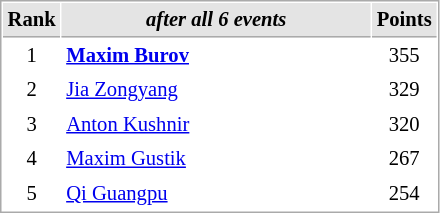<table cellspacing="1" cellpadding="3" style="border:1px solid #aaa; font-size:86%;">
<tr style="background:#e4e4e4;">
<th style="border-bottom:1px solid #aaa; width:10px;">Rank</th>
<th style="border-bottom:1px solid #aaa; width:200px;"><em>after all 6 events</em></th>
<th style="border-bottom:1px solid #aaa; width:20px;">Points</th>
</tr>
<tr>
<td align=center>1</td>
<td><strong> <a href='#'>Maxim Burov</a></strong></td>
<td align=center>355</td>
</tr>
<tr>
<td align=center>2</td>
<td> <a href='#'>Jia Zongyang</a></td>
<td align=center>329</td>
</tr>
<tr>
<td align=center>3</td>
<td> <a href='#'>Anton Kushnir</a></td>
<td align=center>320</td>
</tr>
<tr>
<td align=center>4</td>
<td> <a href='#'>Maxim Gustik</a></td>
<td align=center>267</td>
</tr>
<tr>
<td align=center>5</td>
<td> <a href='#'>Qi Guangpu</a></td>
<td align=center>254</td>
</tr>
</table>
